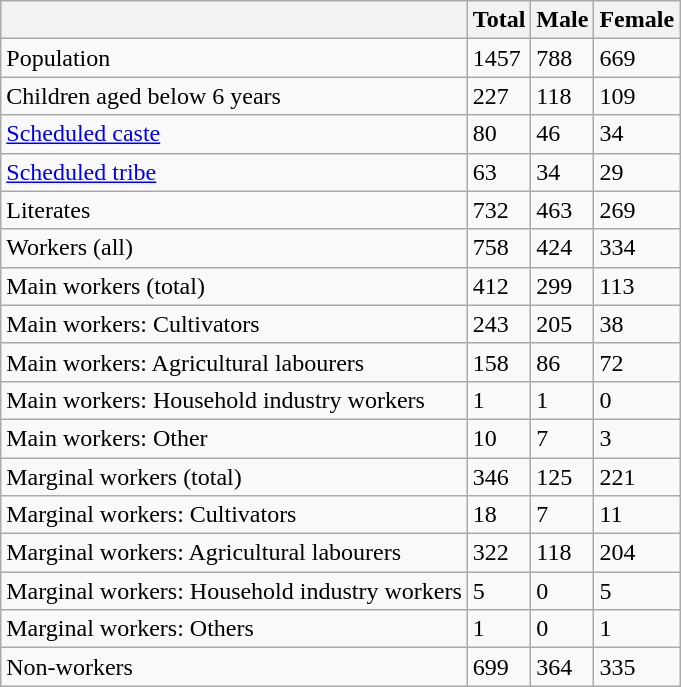<table class="wikitable sortable">
<tr>
<th></th>
<th>Total</th>
<th>Male</th>
<th>Female</th>
</tr>
<tr>
<td>Population</td>
<td>1457</td>
<td>788</td>
<td>669</td>
</tr>
<tr>
<td>Children aged below 6 years</td>
<td>227</td>
<td>118</td>
<td>109</td>
</tr>
<tr>
<td><a href='#'>Scheduled caste</a></td>
<td>80</td>
<td>46</td>
<td>34</td>
</tr>
<tr>
<td><a href='#'>Scheduled tribe</a></td>
<td>63</td>
<td>34</td>
<td>29</td>
</tr>
<tr>
<td>Literates</td>
<td>732</td>
<td>463</td>
<td>269</td>
</tr>
<tr>
<td>Workers (all)</td>
<td>758</td>
<td>424</td>
<td>334</td>
</tr>
<tr>
<td>Main workers (total)</td>
<td>412</td>
<td>299</td>
<td>113</td>
</tr>
<tr>
<td>Main workers: Cultivators</td>
<td>243</td>
<td>205</td>
<td>38</td>
</tr>
<tr>
<td>Main workers: Agricultural labourers</td>
<td>158</td>
<td>86</td>
<td>72</td>
</tr>
<tr>
<td>Main workers: Household industry workers</td>
<td>1</td>
<td>1</td>
<td>0</td>
</tr>
<tr>
<td>Main workers: Other</td>
<td>10</td>
<td>7</td>
<td>3</td>
</tr>
<tr>
<td>Marginal workers (total)</td>
<td>346</td>
<td>125</td>
<td>221</td>
</tr>
<tr>
<td>Marginal workers: Cultivators</td>
<td>18</td>
<td>7</td>
<td>11</td>
</tr>
<tr>
<td>Marginal workers: Agricultural labourers</td>
<td>322</td>
<td>118</td>
<td>204</td>
</tr>
<tr>
<td>Marginal workers: Household industry workers</td>
<td>5</td>
<td>0</td>
<td>5</td>
</tr>
<tr>
<td>Marginal workers: Others</td>
<td>1</td>
<td>0</td>
<td>1</td>
</tr>
<tr>
<td>Non-workers</td>
<td>699</td>
<td>364</td>
<td>335</td>
</tr>
</table>
